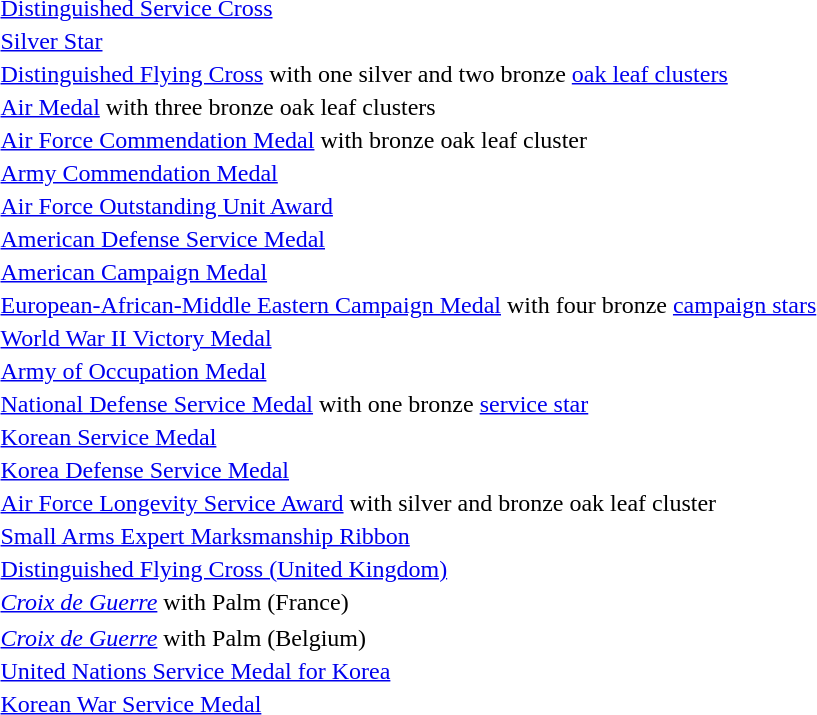<table>
<tr>
<td></td>
<td><a href='#'>Distinguished Service Cross</a></td>
</tr>
<tr>
<td></td>
<td><a href='#'>Silver Star</a></td>
</tr>
<tr>
<td></td>
<td><a href='#'>Distinguished Flying Cross</a> with one silver and two bronze <a href='#'>oak leaf clusters</a></td>
</tr>
<tr>
<td></td>
<td><a href='#'>Air Medal</a> with three bronze oak leaf clusters</td>
</tr>
<tr>
<td></td>
<td><a href='#'>Air Force Commendation Medal</a> with bronze oak leaf cluster</td>
</tr>
<tr>
<td></td>
<td><a href='#'>Army Commendation Medal</a></td>
</tr>
<tr>
<td></td>
<td><a href='#'>Air Force Outstanding Unit Award</a></td>
</tr>
<tr>
<td></td>
<td><a href='#'>American Defense Service Medal</a></td>
</tr>
<tr>
<td></td>
<td><a href='#'>American Campaign Medal</a></td>
</tr>
<tr>
<td></td>
<td><a href='#'>European-African-Middle Eastern Campaign Medal</a> with four bronze <a href='#'>campaign stars</a></td>
</tr>
<tr>
<td></td>
<td><a href='#'>World War II Victory Medal</a></td>
</tr>
<tr>
<td></td>
<td><a href='#'>Army of Occupation Medal</a></td>
</tr>
<tr>
<td></td>
<td><a href='#'>National Defense Service Medal</a> with one bronze <a href='#'>service star</a></td>
</tr>
<tr>
<td></td>
<td><a href='#'>Korean Service Medal</a></td>
</tr>
<tr>
<td></td>
<td><a href='#'>Korea Defense Service Medal</a></td>
</tr>
<tr>
<td></td>
<td><a href='#'>Air Force Longevity Service Award</a> with silver and bronze oak leaf cluster</td>
</tr>
<tr>
<td></td>
<td><a href='#'>Small Arms Expert Marksmanship Ribbon</a></td>
</tr>
<tr>
<td></td>
<td><a href='#'>Distinguished Flying Cross (United Kingdom)</a></td>
</tr>
<tr>
<td></td>
<td><em><a href='#'>Croix de Guerre</a></em> with Palm (France)</td>
</tr>
<tr>
</tr>
<tr>
<td></td>
<td><em><a href='#'>Croix de Guerre</a></em> with Palm (Belgium)</td>
</tr>
<tr>
<td></td>
<td><a href='#'>United Nations Service Medal for Korea</a></td>
</tr>
<tr>
<td></td>
<td><a href='#'>Korean War Service Medal</a></td>
</tr>
</table>
